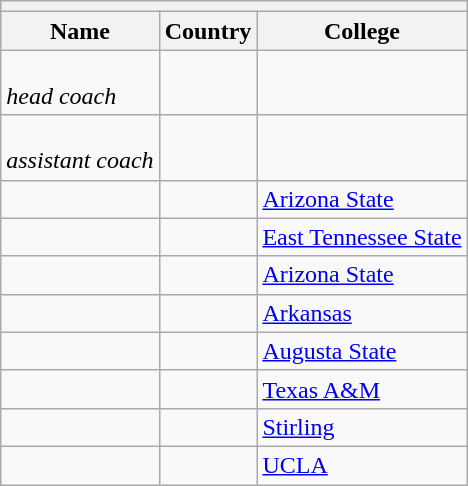<table class="wikitable sortable">
<tr>
<th colspan=3></th>
</tr>
<tr>
<th>Name</th>
<th>Country</th>
<th>College</th>
</tr>
<tr>
<td><br><em>head coach</em></td>
<td></td>
<td></td>
</tr>
<tr>
<td><br><em>assistant coach</em></td>
<td></td>
<td></td>
</tr>
<tr>
<td></td>
<td></td>
<td><a href='#'>Arizona State</a></td>
</tr>
<tr>
<td></td>
<td></td>
<td><a href='#'>East Tennessee State</a></td>
</tr>
<tr>
<td></td>
<td></td>
<td><a href='#'>Arizona State</a></td>
</tr>
<tr>
<td></td>
<td></td>
<td><a href='#'>Arkansas</a></td>
</tr>
<tr>
<td></td>
<td></td>
<td><a href='#'>Augusta State</a></td>
</tr>
<tr>
<td></td>
<td></td>
<td><a href='#'>Texas A&M</a></td>
</tr>
<tr>
<td></td>
<td></td>
<td><a href='#'>Stirling</a></td>
</tr>
<tr>
<td></td>
<td></td>
<td><a href='#'>UCLA</a></td>
</tr>
</table>
